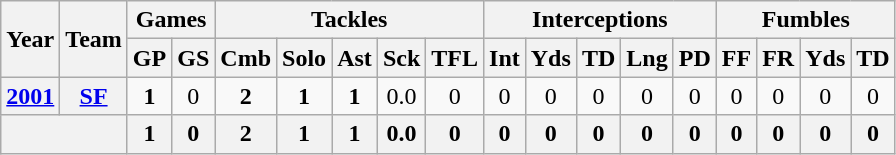<table class="wikitable" style="text-align:center">
<tr>
<th rowspan="2">Year</th>
<th rowspan="2">Team</th>
<th colspan="2">Games</th>
<th colspan="5">Tackles</th>
<th colspan="5">Interceptions</th>
<th colspan="4">Fumbles</th>
</tr>
<tr>
<th>GP</th>
<th>GS</th>
<th>Cmb</th>
<th>Solo</th>
<th>Ast</th>
<th>Sck</th>
<th>TFL</th>
<th>Int</th>
<th>Yds</th>
<th>TD</th>
<th>Lng</th>
<th>PD</th>
<th>FF</th>
<th>FR</th>
<th>Yds</th>
<th>TD</th>
</tr>
<tr>
<th><a href='#'>2001</a></th>
<th><a href='#'>SF</a></th>
<td><strong>1</strong></td>
<td>0</td>
<td><strong>2</strong></td>
<td><strong>1</strong></td>
<td><strong>1</strong></td>
<td>0.0</td>
<td>0</td>
<td>0</td>
<td>0</td>
<td>0</td>
<td>0</td>
<td>0</td>
<td>0</td>
<td>0</td>
<td>0</td>
<td>0</td>
</tr>
<tr>
<th colspan="2"></th>
<th>1</th>
<th>0</th>
<th>2</th>
<th>1</th>
<th>1</th>
<th>0.0</th>
<th>0</th>
<th>0</th>
<th>0</th>
<th>0</th>
<th>0</th>
<th>0</th>
<th>0</th>
<th>0</th>
<th>0</th>
<th>0</th>
</tr>
</table>
